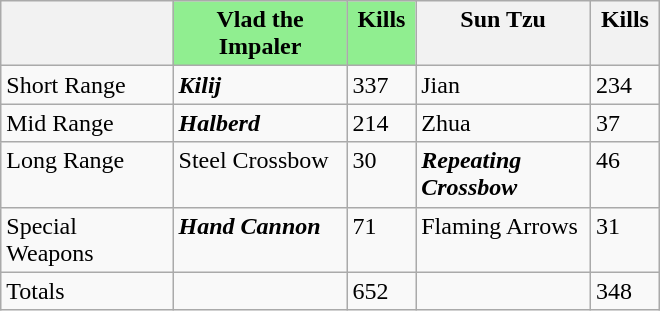<table class="wikitable" style="text-align:left; width:440px; height:200px">
<tr valign="top">
<th style="width:120px;"></th>
<th style="width:120px; background:lightgreen;">Vlad the Impaler</th>
<th style="width:40px; background:lightgreen;">Kills</th>
<th style="width:120px;">Sun Tzu</th>
<th style="width:40px;">Kills</th>
</tr>
<tr valign="top">
<td>Short Range</td>
<td><strong><em>Kilij</em></strong></td>
<td>337</td>
<td>Jian</td>
<td>234</td>
</tr>
<tr valign="top">
<td>Mid Range</td>
<td><strong><em>Halberd</em></strong></td>
<td>214</td>
<td>Zhua</td>
<td>37</td>
</tr>
<tr valign="top">
<td>Long Range</td>
<td>Steel Crossbow</td>
<td>30</td>
<td><strong><em>Repeating Crossbow</em></strong></td>
<td>46</td>
</tr>
<tr valign="top">
<td>Special Weapons</td>
<td><strong><em>Hand Cannon</em></strong></td>
<td>71</td>
<td>Flaming Arrows</td>
<td>31</td>
</tr>
<tr valign="top">
<td>Totals</td>
<td></td>
<td>652</td>
<td></td>
<td>348</td>
</tr>
</table>
